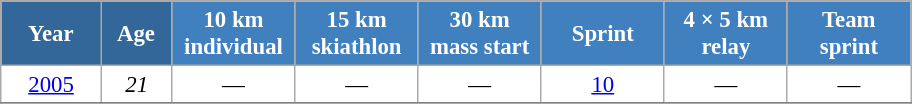<table class="wikitable" style="font-size:95%; text-align:center; border:grey solid 1px; border-collapse:collapse; background:#ffffff;">
<tr>
<th style="background-color:#369; color:white; width:60px;"> Year </th>
<th style="background-color:#369; color:white; width:40px;"> Age </th>
<th style="background-color:#4180be; color:white; width:75px;"> 10 km <br> individual </th>
<th style="background-color:#4180be; color:white; width:75px;"> 15 km <br> skiathlon </th>
<th style="background-color:#4180be; color:white; width:75px;"> 30 km <br> mass start </th>
<th style="background-color:#4180be; color:white; width:75px;"> Sprint </th>
<th style="background-color:#4180be; color:white; width:75px;"> 4 × 5 km <br> relay </th>
<th style="background-color:#4180be; color:white; width:75px;"> Team <br> sprint </th>
</tr>
<tr>
<td><a href='#'>2005</a></td>
<td><em>21</em></td>
<td>—</td>
<td>—</td>
<td>—</td>
<td><a href='#'>10</a></td>
<td>—</td>
<td>—</td>
</tr>
<tr>
</tr>
</table>
